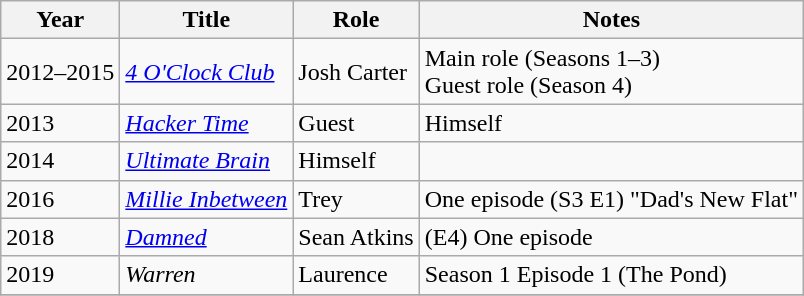<table class="wikitable">
<tr>
<th>Year</th>
<th>Title</th>
<th>Role</th>
<th>Notes</th>
</tr>
<tr>
<td>2012–2015</td>
<td><em><a href='#'>4 O'Clock Club</a></em></td>
<td>Josh Carter</td>
<td>Main role (Seasons 1–3)<br>Guest role (Season 4)</td>
</tr>
<tr>
<td>2013</td>
<td><em><a href='#'>Hacker Time</a></em></td>
<td>Guest</td>
<td>Himself</td>
</tr>
<tr>
<td>2014</td>
<td><em><a href='#'>Ultimate Brain</a></em></td>
<td>Himself</td>
<td></td>
</tr>
<tr>
<td>2016</td>
<td><em><a href='#'>Millie Inbetween</a></em></td>
<td>Trey</td>
<td>One episode (S3 E1) "Dad's New Flat"</td>
</tr>
<tr>
<td>2018</td>
<td><em><a href='#'>Damned</a></em></td>
<td>Sean Atkins</td>
<td>(E4) One episode</td>
</tr>
<tr>
<td>2019</td>
<td><em>Warren</em></td>
<td>Laurence</td>
<td>Season 1 Episode 1 (The Pond)</td>
</tr>
<tr>
</tr>
</table>
